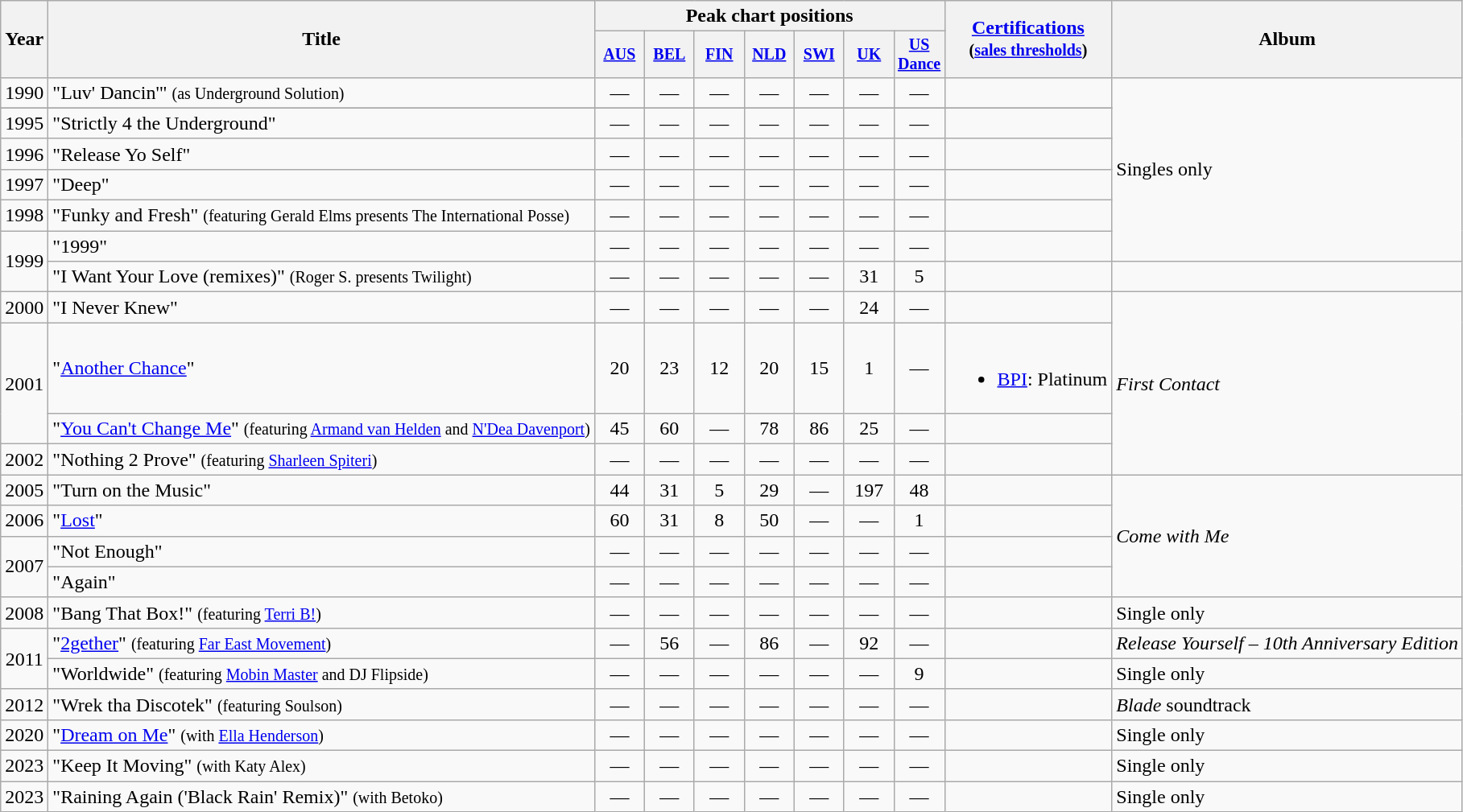<table class="wikitable" style="text-align:center;">
<tr>
<th rowspan="2">Year</th>
<th rowspan="2">Title</th>
<th colspan="7">Peak chart positions</th>
<th rowspan="2"><a href='#'>Certifications</a><br><small>(<a href='#'>sales thresholds</a>)</small></th>
<th rowspan="2">Album</th>
</tr>
<tr style="font-size:smaller;">
<th width="35"><a href='#'>AUS</a><br></th>
<th width="35"><a href='#'>BEL</a><br></th>
<th width="35"><a href='#'>FIN</a><br></th>
<th width="35"><a href='#'>NLD</a><br></th>
<th width="35"><a href='#'>SWI</a><br></th>
<th width="35"><a href='#'>UK</a><br></th>
<th width="35"><a href='#'>US<br>Dance</a><br></th>
</tr>
<tr>
<td>1990</td>
<td align="left">"Luv' Dancin'" <small>(as Underground Solution)</small></td>
<td>—</td>
<td>—</td>
<td>—</td>
<td>—</td>
<td>—</td>
<td>—</td>
<td>—</td>
<td></td>
<td align="left" rowspan="7">Singles only</td>
</tr>
<tr>
</tr>
<tr>
<td>1995</td>
<td align="left">"Strictly 4 the Underground"</td>
<td>—</td>
<td>—</td>
<td>—</td>
<td>—</td>
<td>—</td>
<td>—</td>
<td>—</td>
<td></td>
</tr>
<tr>
<td>1996</td>
<td align="left">"Release Yo Self"</td>
<td>—</td>
<td>—</td>
<td>—</td>
<td>—</td>
<td>—</td>
<td>—</td>
<td>—</td>
<td></td>
</tr>
<tr>
<td>1997</td>
<td align="left">"Deep"</td>
<td>—</td>
<td>—</td>
<td>—</td>
<td>—</td>
<td>—</td>
<td>—</td>
<td>—</td>
<td></td>
</tr>
<tr>
<td>1998</td>
<td align="left">"Funky and Fresh" <small>(featuring Gerald Elms presents The International Posse)</small></td>
<td>—</td>
<td>—</td>
<td>—</td>
<td>—</td>
<td>—</td>
<td>—</td>
<td>—</td>
<td></td>
</tr>
<tr>
<td rowspan=2>1999</td>
<td align="left">"1999"</td>
<td>—</td>
<td>—</td>
<td>—</td>
<td>—</td>
<td>—</td>
<td>—</td>
<td>—</td>
<td></td>
</tr>
<tr>
<td align="left">"I Want Your Love (remixes)" <small>(Roger S. presents Twilight)</small></td>
<td>—</td>
<td>—</td>
<td>—</td>
<td>—</td>
<td>—</td>
<td>31</td>
<td>5</td>
<td></td>
</tr>
<tr>
<td>2000</td>
<td align="left">"I Never Knew"</td>
<td>—</td>
<td>—</td>
<td>—</td>
<td>—</td>
<td>—</td>
<td>24</td>
<td>—</td>
<td></td>
<td align="left" rowspan="4"><em>First Contact</em></td>
</tr>
<tr>
<td rowspan=2>2001</td>
<td align="left">"<a href='#'>Another Chance</a>"</td>
<td>20</td>
<td>23</td>
<td>12</td>
<td>20</td>
<td>15</td>
<td>1</td>
<td>—</td>
<td><br><ul><li><a href='#'>BPI</a>: Platinum</li></ul></td>
</tr>
<tr>
<td align="left">"<a href='#'>You Can't Change Me</a>" <small>(featuring <a href='#'>Armand van Helden</a> and <a href='#'>N'Dea Davenport</a>)</small></td>
<td>45</td>
<td>60</td>
<td>—</td>
<td>78</td>
<td>86</td>
<td>25</td>
<td>—</td>
<td></td>
</tr>
<tr>
<td>2002</td>
<td align="left">"Nothing 2 Prove" <small>(featuring <a href='#'>Sharleen Spiteri</a>)</small></td>
<td>—</td>
<td>—</td>
<td>—</td>
<td>—</td>
<td>—</td>
<td>—</td>
<td>—</td>
<td></td>
</tr>
<tr>
<td>2005</td>
<td align="left">"Turn on the Music"</td>
<td>44</td>
<td>31</td>
<td>5</td>
<td>29</td>
<td>—</td>
<td>197</td>
<td>48</td>
<td></td>
<td align="left" rowspan="4"><em>Come with Me</em></td>
</tr>
<tr>
<td>2006</td>
<td align="left">"<a href='#'>Lost</a>"</td>
<td>60</td>
<td>31</td>
<td>8</td>
<td>50</td>
<td>—</td>
<td>—</td>
<td>1</td>
<td></td>
</tr>
<tr>
<td rowspan=2>2007</td>
<td align="left">"Not Enough"</td>
<td>—</td>
<td>—</td>
<td>—</td>
<td>—</td>
<td>—</td>
<td>—</td>
<td>—</td>
<td></td>
</tr>
<tr>
<td align="left">"Again"</td>
<td>—</td>
<td>—</td>
<td>—</td>
<td>—</td>
<td>—</td>
<td>—</td>
<td>—</td>
<td></td>
</tr>
<tr>
<td>2008</td>
<td align="left">"Bang That Box!" <small>(featuring <a href='#'>Terri B!</a>)</small></td>
<td>—</td>
<td>—</td>
<td>—</td>
<td>—</td>
<td>—</td>
<td>—</td>
<td>—</td>
<td></td>
<td align="left">Single only</td>
</tr>
<tr>
<td rowspan="2">2011</td>
<td align="left">"<a href='#'>2gether</a>" <small>(featuring <a href='#'>Far East Movement</a>)</small></td>
<td>—</td>
<td>56</td>
<td>—</td>
<td>86</td>
<td>—</td>
<td>92</td>
<td>—</td>
<td></td>
<td align="left"><em>Release Yourself – 10th Anniversary Edition</em></td>
</tr>
<tr>
<td align="left">"Worldwide" <small>(featuring <a href='#'>Mobin Master</a> and DJ Flipside)</small></td>
<td>—</td>
<td>—</td>
<td>—</td>
<td>—</td>
<td>—</td>
<td>—</td>
<td>9</td>
<td></td>
<td align="left">Single only</td>
</tr>
<tr>
<td>2012</td>
<td align="left">"Wrek tha Discotek" <small>(featuring Soulson)</small></td>
<td>—</td>
<td>—</td>
<td>—</td>
<td>—</td>
<td>—</td>
<td>—</td>
<td>—</td>
<td></td>
<td align="left"><em>Blade</em> soundtrack</td>
</tr>
<tr>
<td>2020</td>
<td align="left">"<a href='#'>Dream on Me</a>" <small>(with <a href='#'>Ella Henderson</a>)</small></td>
<td>—</td>
<td>—</td>
<td>—</td>
<td>—</td>
<td>—</td>
<td>—</td>
<td>—</td>
<td></td>
<td align="left">Single only</td>
</tr>
<tr>
<td>2023</td>
<td align="left">"Keep It Moving" <small>(with Katy Alex)</small></td>
<td>—</td>
<td>—</td>
<td>—</td>
<td>—</td>
<td>—</td>
<td>—</td>
<td>—</td>
<td></td>
<td align="left">Single only</td>
</tr>
<tr>
<td>2023</td>
<td align="left">"Raining Again ('Black Rain' Remix)" <small>(with Betoko)</small></td>
<td>—</td>
<td>—</td>
<td>—</td>
<td>—</td>
<td>—</td>
<td>—</td>
<td>—</td>
<td></td>
<td align="left">Single only</td>
</tr>
</table>
